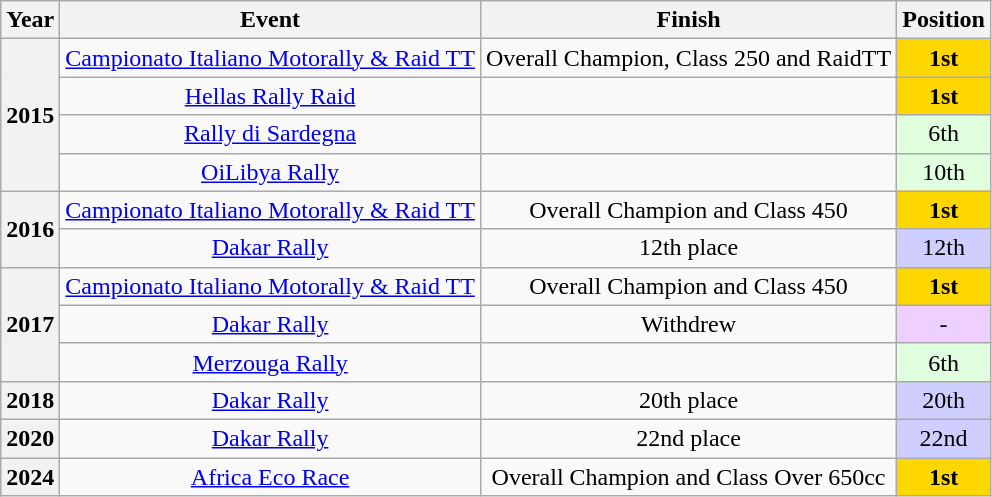<table class="wikitable" style="text-align:center;">
<tr>
<th>Year</th>
<th>Event</th>
<th>Finish</th>
<th>Position</th>
</tr>
<tr>
<th rowspan="4">2015</th>
<td><a href='#'>Campionato Italiano Motorally & Raid TT</a></td>
<td>Overall Champion, Class 250 and RaidTT </td>
<td style=background:gold;"><strong>1st</strong></td>
</tr>
<tr>
<td><a href='#'>Hellas Rally Raid</a></td>
<td></td>
<td style=background:gold;"><strong>1st</strong></td>
</tr>
<tr>
<td><a href='#'>Rally di Sardegna</a></td>
<td></td>
<td style="background:#DFFFDF;">6th</td>
</tr>
<tr>
<td><a href='#'>OiLibya Rally</a></td>
<td></td>
<td style="background:#DFFFDF;">10th</td>
</tr>
<tr>
<th rowspan="2">2016</th>
<td><a href='#'>Campionato Italiano Motorally & Raid TT</a></td>
<td>Overall Champion and Class 450</td>
<td style=background:gold;"><strong>1st</strong></td>
</tr>
<tr>
<td><a href='#'>Dakar Rally</a></td>
<td>12th place</td>
<td style="background:#CFCFFF;">12th</td>
</tr>
<tr>
<th rowspan="3">2017</th>
<td><a href='#'>Campionato Italiano Motorally & Raid TT</a></td>
<td>Overall Champion and Class 450</td>
<td style=background:gold;"><strong>1st</strong></td>
</tr>
<tr>
<td><a href='#'>Dakar Rally</a></td>
<td>Withdrew</td>
<td style="background:#EFCFFF;">-</td>
</tr>
<tr>
<td><a href='#'>Merzouga Rally</a></td>
<td></td>
<td style="background:#DFFFDF;">6th</td>
</tr>
<tr>
<th>2018</th>
<td><a href='#'>Dakar Rally</a></td>
<td>20th place</td>
<td style="background:#CFCFFF;">20th</td>
</tr>
<tr>
<th>2020</th>
<td><a href='#'>Dakar Rally</a></td>
<td>22nd place</td>
<td style="background:#CFCFFF;">22nd</td>
</tr>
<tr>
<th>2024</th>
<td><a href='#'>Africa Eco Race</a></td>
<td>Overall Champion and Class Over 650cc</td>
<td style=background:gold;"><strong>1st</strong></td>
</tr>
</table>
